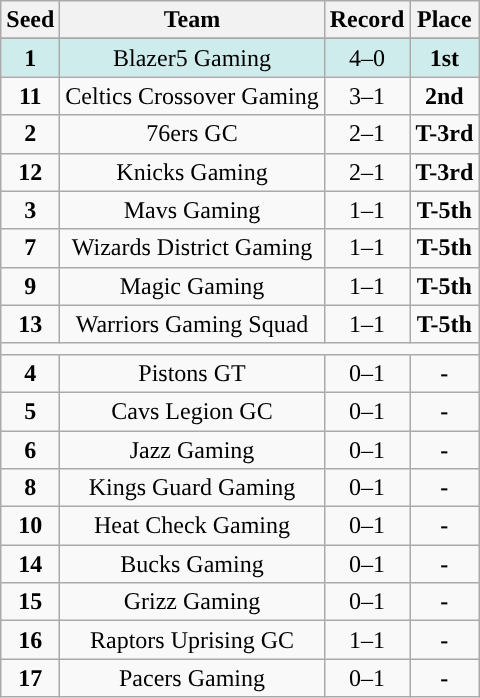<table class="wikitable notsortable" style="text-align:center; font-size:100%">
<tr>
<th>Seed</th>
<th>Team</th>
<th>Record</th>
<th>Place</th>
</tr>
<tr>
</tr>
<tr style="background:#CFECEC">
<td style="text-align:center"><strong>1</strong></td>
<td>Blazer5 Gaming</td>
<td>4–0</td>
<td><strong>1st</strong></td>
</tr>
<tr>
<td style="text-align:center"><strong>11</strong></td>
<td>Celtics Crossover Gaming</td>
<td>3–1</td>
<td><strong>2nd</strong></td>
</tr>
<tr>
<td style="text-align:center"><strong>2</strong></td>
<td>76ers GC</td>
<td>2–1</td>
<td><strong>T-3rd</strong></td>
</tr>
<tr>
<td style="text-align:center"><strong>12</strong></td>
<td>Knicks Gaming</td>
<td>2–1</td>
<td><strong>T-3rd</strong></td>
</tr>
<tr>
<td style="text-align:center"><strong>3</strong></td>
<td>Mavs Gaming</td>
<td>1–1</td>
<td><strong>T-5th</strong></td>
</tr>
<tr>
<td style="text-align:center"><strong>7</strong></td>
<td>Wizards District Gaming</td>
<td>1–1</td>
<td><strong>T-5th</strong></td>
</tr>
<tr>
<td style="text-align:center"><strong>9</strong></td>
<td>Magic Gaming</td>
<td>1–1</td>
<td><strong>T-5th</strong></td>
</tr>
<tr>
<td style="text-align:center"><strong>13</strong></td>
<td>Warriors Gaming Squad</td>
<td>1–1</td>
<td><strong>T-5th</strong></td>
</tr>
<tr>
<td colspan=4></td>
</tr>
<tr>
<td style="text-align:center"><strong>4</strong></td>
<td>Pistons GT</td>
<td>0–1</td>
<td><strong>-</strong></td>
</tr>
<tr>
<td style="text-align:center"><strong>5</strong></td>
<td>Cavs Legion GC</td>
<td>0–1</td>
<td><strong>-</strong></td>
</tr>
<tr>
<td style="text-align:center"><strong>6</strong></td>
<td>Jazz Gaming</td>
<td>0–1</td>
<td><strong>-</strong></td>
</tr>
<tr>
<td style="text-align:center"><strong>8</strong></td>
<td>Kings Guard Gaming</td>
<td>0–1</td>
<td><strong>-</strong></td>
</tr>
<tr>
<td style="text-align:center"><strong>10</strong></td>
<td>Heat Check Gaming</td>
<td>0–1</td>
<td><strong>-</strong></td>
</tr>
<tr>
<td style="text-align:center"><strong>14</strong></td>
<td>Bucks Gaming</td>
<td>0–1</td>
<td><strong>-</strong></td>
</tr>
<tr>
<td style="text-align:center"><strong>15</strong></td>
<td>Grizz Gaming</td>
<td>0–1</td>
<td><strong>-</strong></td>
</tr>
<tr>
<td style="text-align:center"><strong>16</strong></td>
<td>Raptors Uprising GC</td>
<td>1–1</td>
<td><strong>-</strong></td>
</tr>
<tr>
<td style="text-align:center"><strong>17</strong></td>
<td>Pacers Gaming</td>
<td>0–1</td>
<td><strong>-</strong></td>
</tr>
</table>
